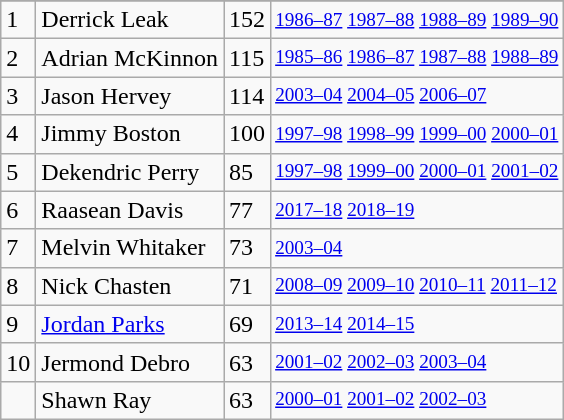<table class="wikitable">
<tr>
</tr>
<tr>
<td>1</td>
<td>Derrick Leak</td>
<td>152</td>
<td style="font-size:80%;"><a href='#'>1986–87</a> <a href='#'>1987–88</a> <a href='#'>1988–89</a> <a href='#'>1989–90</a></td>
</tr>
<tr>
<td>2</td>
<td>Adrian McKinnon</td>
<td>115</td>
<td style="font-size:80%;"><a href='#'>1985–86</a> <a href='#'>1986–87</a> <a href='#'>1987–88</a> <a href='#'>1988–89</a></td>
</tr>
<tr>
<td>3</td>
<td>Jason Hervey</td>
<td>114</td>
<td style="font-size:80%;"><a href='#'>2003–04</a> <a href='#'>2004–05</a> <a href='#'>2006–07</a></td>
</tr>
<tr>
<td>4</td>
<td>Jimmy Boston</td>
<td>100</td>
<td style="font-size:80%;"><a href='#'>1997–98</a> <a href='#'>1998–99</a> <a href='#'>1999–00</a> <a href='#'>2000–01</a></td>
</tr>
<tr>
<td>5</td>
<td>Dekendric Perry</td>
<td>85</td>
<td style="font-size:80%;"><a href='#'>1997–98</a> <a href='#'>1999–00</a> <a href='#'>2000–01</a> <a href='#'>2001–02</a></td>
</tr>
<tr>
<td>6</td>
<td>Raasean Davis</td>
<td>77</td>
<td style="font-size:80%;"><a href='#'>2017–18</a> <a href='#'>2018–19</a></td>
</tr>
<tr>
<td>7</td>
<td>Melvin Whitaker</td>
<td>73</td>
<td style="font-size:80%;"><a href='#'>2003–04</a></td>
</tr>
<tr>
<td>8</td>
<td>Nick Chasten</td>
<td>71</td>
<td style="font-size:80%;"><a href='#'>2008–09</a> <a href='#'>2009–10</a> <a href='#'>2010–11</a> <a href='#'>2011–12</a></td>
</tr>
<tr>
<td>9</td>
<td><a href='#'>Jordan Parks</a></td>
<td>69</td>
<td style="font-size:80%;"><a href='#'>2013–14</a> <a href='#'>2014–15</a></td>
</tr>
<tr>
<td>10</td>
<td>Jermond Debro</td>
<td>63</td>
<td style="font-size:80%;"><a href='#'>2001–02</a> <a href='#'>2002–03</a> <a href='#'>2003–04</a></td>
</tr>
<tr>
<td></td>
<td>Shawn Ray</td>
<td>63</td>
<td style="font-size:80%;"><a href='#'>2000–01</a> <a href='#'>2001–02</a> <a href='#'>2002–03</a></td>
</tr>
</table>
